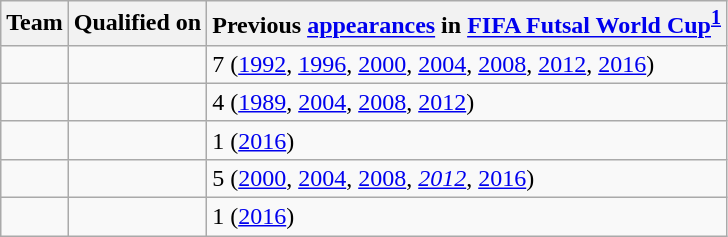<table class="wikitable sortable">
<tr>
<th>Team</th>
<th>Qualified on</th>
<th data-sort-type="number">Previous <a href='#'>appearances</a> in <a href='#'>FIFA Futsal World Cup</a><sup><strong><a href='#'>1</a></strong></sup></th>
</tr>
<tr>
<td></td>
<td></td>
<td>7 (<a href='#'>1992</a>, <a href='#'>1996</a>, <a href='#'>2000</a>, <a href='#'>2004</a>, <a href='#'>2008</a>, <a href='#'>2012</a>, <a href='#'>2016</a>)</td>
</tr>
<tr>
<td></td>
<td></td>
<td>4 (<a href='#'>1989</a>, <a href='#'>2004</a>, <a href='#'>2008</a>, <a href='#'>2012</a>)</td>
</tr>
<tr>
<td></td>
<td></td>
<td>1 (<a href='#'>2016</a>)</td>
</tr>
<tr>
<td></td>
<td></td>
<td>5 (<a href='#'>2000</a>, <a href='#'>2004</a>, <a href='#'>2008</a>, <em><a href='#'>2012</a></em>, <a href='#'>2016</a>)</td>
</tr>
<tr>
<td></td>
<td></td>
<td>1 (<a href='#'>2016</a>)</td>
</tr>
</table>
